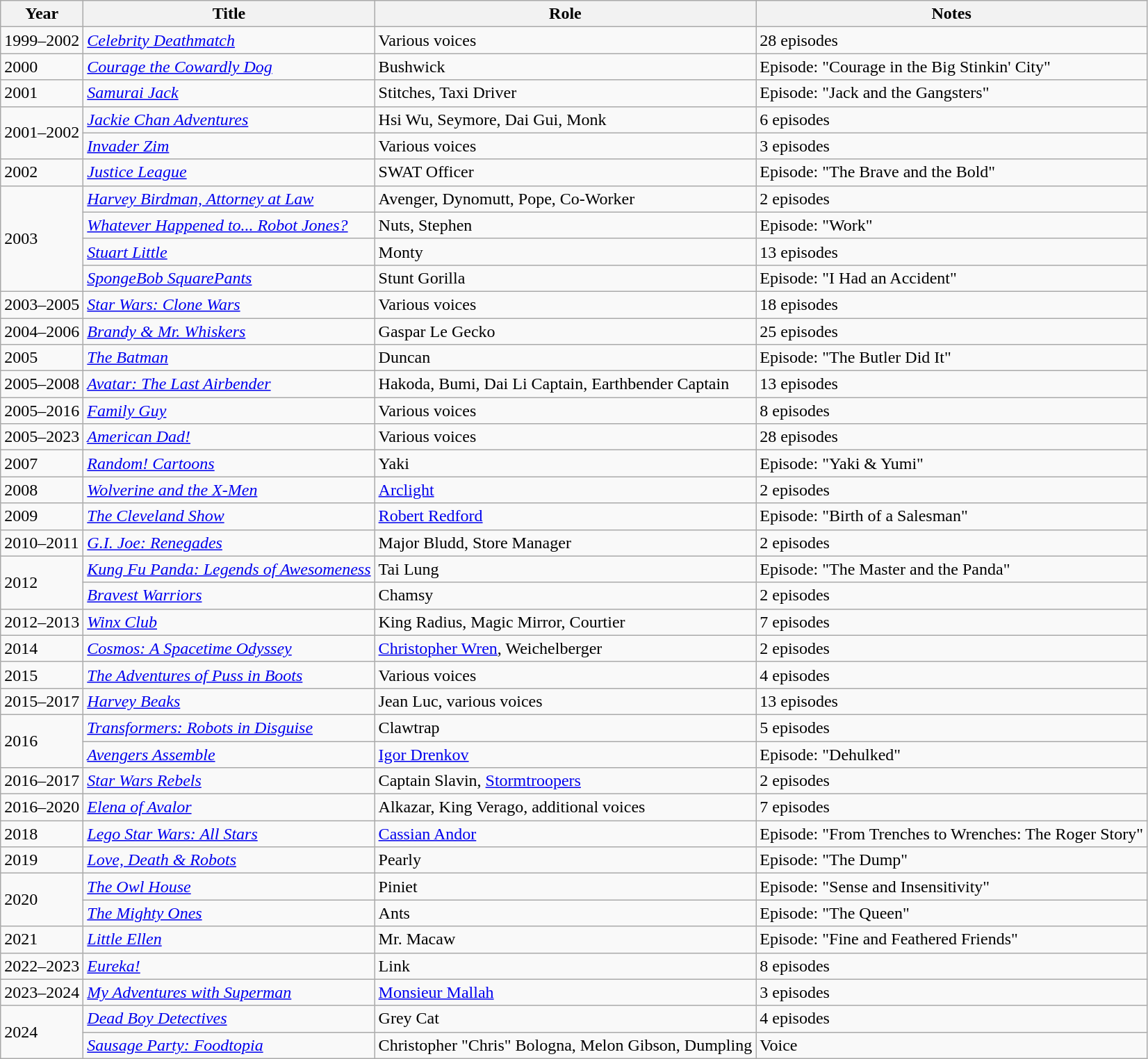<table class="wikitable sortable">
<tr>
<th>Year</th>
<th>Title</th>
<th>Role</th>
<th>Notes</th>
</tr>
<tr>
<td>1999–2002</td>
<td><em><a href='#'>Celebrity Deathmatch</a></em></td>
<td>Various voices</td>
<td>28 episodes</td>
</tr>
<tr>
<td>2000</td>
<td><em><a href='#'>Courage the Cowardly Dog</a></em></td>
<td>Bushwick</td>
<td>Episode: "Courage in the Big Stinkin' City"</td>
</tr>
<tr>
<td>2001</td>
<td><em><a href='#'>Samurai Jack</a></em></td>
<td>Stitches, Taxi Driver</td>
<td>Episode: "Jack and the Gangsters"</td>
</tr>
<tr>
<td rowspan="2">2001–2002</td>
<td><em><a href='#'>Jackie Chan Adventures</a></em></td>
<td>Hsi Wu, Seymore, Dai Gui, Monk</td>
<td>6 episodes</td>
</tr>
<tr>
<td><em><a href='#'>Invader Zim</a></em></td>
<td>Various voices</td>
<td>3 episodes</td>
</tr>
<tr>
<td>2002</td>
<td><em><a href='#'>Justice League</a></em></td>
<td>SWAT Officer</td>
<td>Episode: "The Brave and the Bold"</td>
</tr>
<tr>
<td rowspan="4">2003</td>
<td><em><a href='#'>Harvey Birdman, Attorney at Law</a></em></td>
<td>Avenger, Dynomutt, Pope, Co-Worker</td>
<td>2 episodes</td>
</tr>
<tr>
<td><em><a href='#'>Whatever Happened to... Robot Jones?</a></em></td>
<td>Nuts, Stephen</td>
<td>Episode: "Work"</td>
</tr>
<tr>
<td><em><a href='#'>Stuart Little</a></em></td>
<td>Monty</td>
<td>13 episodes</td>
</tr>
<tr>
<td><em><a href='#'>SpongeBob SquarePants</a></em></td>
<td>Stunt Gorilla</td>
<td>Episode: "I Had an Accident"</td>
</tr>
<tr>
<td>2003–2005</td>
<td><em><a href='#'>Star Wars: Clone Wars</a></em></td>
<td>Various voices</td>
<td>18 episodes</td>
</tr>
<tr>
<td>2004–2006</td>
<td><em><a href='#'>Brandy & Mr. Whiskers</a></em></td>
<td>Gaspar Le Gecko</td>
<td>25 episodes</td>
</tr>
<tr>
<td>2005</td>
<td><em><a href='#'>The Batman</a></em></td>
<td>Duncan</td>
<td>Episode: "The Butler Did It"</td>
</tr>
<tr>
<td>2005–2008</td>
<td><em><a href='#'>Avatar: The Last Airbender</a></em></td>
<td>Hakoda, Bumi, Dai Li Captain, Earthbender Captain</td>
<td>13 episodes</td>
</tr>
<tr>
<td>2005–2016</td>
<td><em><a href='#'>Family Guy</a></em></td>
<td>Various voices</td>
<td>8 episodes</td>
</tr>
<tr>
<td>2005–2023</td>
<td><em><a href='#'>American Dad!</a></em></td>
<td>Various voices</td>
<td>28 episodes</td>
</tr>
<tr>
<td>2007</td>
<td><em><a href='#'>Random! Cartoons</a></em></td>
<td>Yaki</td>
<td>Episode: "Yaki & Yumi"</td>
</tr>
<tr>
<td>2008</td>
<td><em><a href='#'>Wolverine and the X-Men</a></em></td>
<td><a href='#'>Arclight</a></td>
<td>2 episodes</td>
</tr>
<tr>
<td>2009</td>
<td><em><a href='#'>The Cleveland Show</a></em></td>
<td><a href='#'>Robert Redford</a></td>
<td>Episode: "Birth of a Salesman"</td>
</tr>
<tr>
<td>2010–2011</td>
<td><em><a href='#'>G.I. Joe: Renegades</a></em></td>
<td>Major Bludd, Store Manager</td>
<td>2 episodes</td>
</tr>
<tr>
<td rowspan="2">2012</td>
<td><em><a href='#'>Kung Fu Panda: Legends of Awesomeness</a></em></td>
<td>Tai Lung</td>
<td>Episode: "The Master and the Panda"</td>
</tr>
<tr>
<td><em><a href='#'>Bravest Warriors</a></em></td>
<td>Chamsy</td>
<td>2 episodes</td>
</tr>
<tr>
<td>2012–2013</td>
<td><em><a href='#'>Winx Club</a></em></td>
<td>King Radius, Magic Mirror, Courtier</td>
<td>7 episodes</td>
</tr>
<tr>
<td>2014</td>
<td><em><a href='#'>Cosmos: A Spacetime Odyssey</a></em></td>
<td><a href='#'>Christopher Wren</a>, Weichelberger</td>
<td>2 episodes</td>
</tr>
<tr>
<td>2015</td>
<td><em><a href='#'>The Adventures of Puss in Boots</a></em></td>
<td>Various voices</td>
<td>4 episodes</td>
</tr>
<tr>
<td>2015–2017</td>
<td><em><a href='#'>Harvey Beaks</a></em></td>
<td>Jean Luc, various voices</td>
<td>13 episodes</td>
</tr>
<tr>
<td rowspan="2">2016</td>
<td><em><a href='#'>Transformers: Robots in Disguise</a></em></td>
<td>Clawtrap</td>
<td>5 episodes</td>
</tr>
<tr>
<td><em><a href='#'>Avengers Assemble</a></em></td>
<td><a href='#'>Igor Drenkov</a></td>
<td>Episode: "Dehulked"</td>
</tr>
<tr>
<td>2016–2017</td>
<td><em><a href='#'>Star Wars Rebels</a></em></td>
<td>Captain Slavin, <a href='#'>Stormtroopers</a></td>
<td>2 episodes</td>
</tr>
<tr>
<td>2016–2020</td>
<td><em><a href='#'>Elena of Avalor</a></em></td>
<td>Alkazar, King Verago, additional voices</td>
<td>7 episodes</td>
</tr>
<tr>
<td>2018</td>
<td><em><a href='#'>Lego Star Wars: All Stars</a></em></td>
<td><a href='#'>Cassian Andor</a></td>
<td>Episode: "From Trenches to Wrenches: The Roger Story"</td>
</tr>
<tr>
<td>2019</td>
<td><em><a href='#'>Love, Death & Robots</a></em></td>
<td>Pearly</td>
<td>Episode: "The Dump"</td>
</tr>
<tr>
<td rowspan="2">2020</td>
<td><em><a href='#'>The Owl House</a></em></td>
<td>Piniet</td>
<td>Episode: "Sense and Insensitivity"</td>
</tr>
<tr>
<td><em><a href='#'>The Mighty Ones</a></em></td>
<td>Ants</td>
<td>Episode: "The Queen"</td>
</tr>
<tr>
<td>2021</td>
<td><em><a href='#'>Little Ellen</a></em></td>
<td>Mr. Macaw</td>
<td>Episode: "Fine and Feathered Friends"</td>
</tr>
<tr>
<td>2022–2023</td>
<td><em><a href='#'>Eureka!</a></em></td>
<td>Link</td>
<td>8 episodes</td>
</tr>
<tr>
<td>2023–2024</td>
<td><em><a href='#'>My Adventures with Superman</a></em></td>
<td><a href='#'>Monsieur Mallah</a></td>
<td>3 episodes</td>
</tr>
<tr>
<td rowspan="2">2024</td>
<td><em><a href='#'>Dead Boy Detectives</a></em></td>
<td>Grey Cat</td>
<td>4 episodes</td>
</tr>
<tr>
<td><em><a href='#'>Sausage Party: Foodtopia</a></em></td>
<td>Christopher "Chris" Bologna, Melon Gibson, Dumpling</td>
<td>Voice</td>
</tr>
</table>
